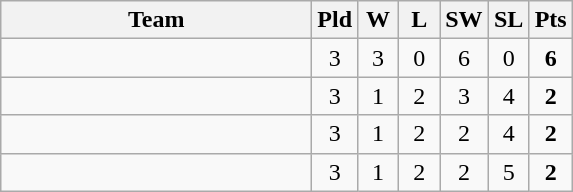<table class=wikitable style="text-align:center">
<tr>
<th width=200>Team</th>
<th width=20>Pld</th>
<th width=20>W</th>
<th width=20>L</th>
<th width=20>SW</th>
<th width=20>SL</th>
<th width=20>Pts</th>
</tr>
<tr>
<td align=left></td>
<td>3</td>
<td>3</td>
<td>0</td>
<td>6</td>
<td>0</td>
<td><strong>6</strong></td>
</tr>
<tr>
<td align=left></td>
<td>3</td>
<td>1</td>
<td>2</td>
<td>3</td>
<td>4</td>
<td><strong>2</strong></td>
</tr>
<tr>
<td align=left></td>
<td>3</td>
<td>1</td>
<td>2</td>
<td>2</td>
<td>4</td>
<td><strong>2</strong></td>
</tr>
<tr>
<td align=left></td>
<td>3</td>
<td>1</td>
<td>2</td>
<td>2</td>
<td>5</td>
<td><strong>2</strong></td>
</tr>
</table>
